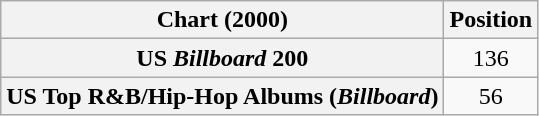<table class="wikitable sortable plainrowheaders">
<tr>
<th scope="col">Chart (2000)</th>
<th scope="col">Position</th>
</tr>
<tr>
<th scope="row">US <em>Billboard</em> 200</th>
<td style="text-align:center;">136</td>
</tr>
<tr>
<th scope="row">US Top R&B/Hip-Hop Albums (<em>Billboard</em>)</th>
<td style="text-align:center;">56</td>
</tr>
</table>
